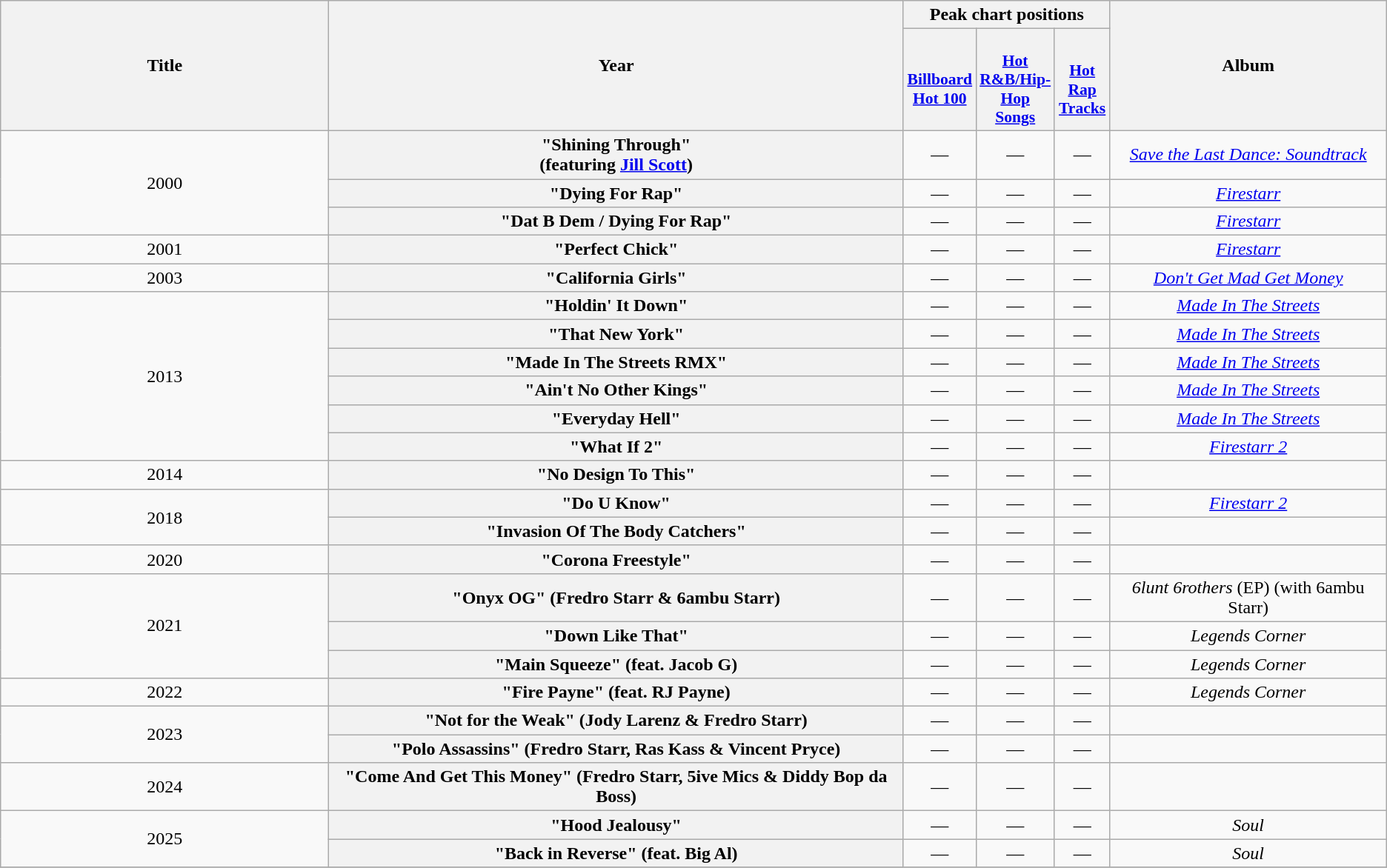<table class="wikitable plainrowheaders" style="text-align:center;" border="1">
<tr>
<th scope="col" rowspan="2" style="width:18em;">Title</th>
<th scope="col" rowspan="2">Year</th>
<th scope="col" colspan="3">Peak chart positions</th>
<th scope="col" rowspan="2">Album</th>
</tr>
<tr>
<th scope="col" style="width:3em;font-size:90%;"><br><a href='#'>Billboard Hot 100</a></th>
<th scope="col" style="width:3em;font-size:90%;"><br><a href='#'>Hot R&B/Hip-Hop Songs</a></th>
<th scope="col" style="width:3em;font-size:90%;"><br><a href='#'>Hot Rap Tracks</a></th>
</tr>
<tr>
<td rowspan="3">2000</td>
<th scope="row">"Shining Through" <br> <span>(featuring <a href='#'>Jill Scott</a>)</span></th>
<td>—</td>
<td>—</td>
<td>—</td>
<td><em><a href='#'> Save the Last Dance: Soundtrack</a></em></td>
</tr>
<tr>
<th scope="row">"Dying For Rap"</th>
<td>—</td>
<td>—</td>
<td>—</td>
<td><em><a href='#'>Firestarr</a></em></td>
</tr>
<tr>
<th scope="row">"Dat B Dem / Dying For Rap"</th>
<td>—</td>
<td>—</td>
<td>—</td>
<td><em><a href='#'>Firestarr</a></em></td>
</tr>
<tr>
<td rowspan="1">2001</td>
<th scope="row">"Perfect Chick"</th>
<td>—</td>
<td>—</td>
<td>—</td>
<td><em><a href='#'>Firestarr</a></em></td>
</tr>
<tr>
<td rowspan="1">2003</td>
<th scope="row">"California Girls"</th>
<td>—</td>
<td>—</td>
<td>—</td>
<td><em><a href='#'>Don't Get Mad Get Money</a></em></td>
</tr>
<tr>
<td rowspan="6">2013</td>
<th scope="row">"Holdin' It Down"</th>
<td>—</td>
<td>—</td>
<td>—</td>
<td><em><a href='#'>Made In The Streets</a></em></td>
</tr>
<tr>
<th scope="row">"That New York"</th>
<td>—</td>
<td>—</td>
<td>—</td>
<td><em><a href='#'>Made In The Streets</a></em></td>
</tr>
<tr>
<th scope="row">"Made In The Streets RMX"</th>
<td>—</td>
<td>—</td>
<td>—</td>
<td><em><a href='#'>Made In The Streets</a></em></td>
</tr>
<tr>
<th scope="row">"Ain't No Other Kings"</th>
<td>—</td>
<td>—</td>
<td>—</td>
<td><em><a href='#'>Made In The Streets</a></em></td>
</tr>
<tr>
<th scope="row">"Everyday Hell"</th>
<td>—</td>
<td>—</td>
<td>—</td>
<td><em><a href='#'>Made In The Streets</a></em></td>
</tr>
<tr>
<th scope="row">"What If 2"</th>
<td>—</td>
<td>—</td>
<td>—</td>
<td><em><a href='#'>Firestarr 2</a></em></td>
</tr>
<tr>
<td rowspan="1">2014</td>
<th scope="row">"No Design To This"</th>
<td>—</td>
<td>—</td>
<td>—</td>
<td></td>
</tr>
<tr>
<td rowspan="2">2018</td>
<th scope="row">"Do U Know"</th>
<td>—</td>
<td>—</td>
<td>—</td>
<td><em><a href='#'>Firestarr 2</a></em></td>
</tr>
<tr>
<th scope="row">"Invasion Of The Body Catchers"</th>
<td>—</td>
<td>—</td>
<td>—</td>
<td></td>
</tr>
<tr>
<td rowspan="1">2020</td>
<th scope="row">"Corona Freestyle"</th>
<td>—</td>
<td>—</td>
<td>—</td>
<td></td>
</tr>
<tr>
<td rowspan="3">2021</td>
<th scope="row">"Onyx OG" (Fredro Starr & 6ambu Starr)</th>
<td>—</td>
<td>—</td>
<td>—</td>
<td><em>6lunt 6rothers</em> (EP) (with 6ambu Starr)</td>
</tr>
<tr>
<th scope="row">"Down Like That"</th>
<td>—</td>
<td>—</td>
<td>—</td>
<td><em>Legends Corner</em></td>
</tr>
<tr>
<th scope="row">"Main Squeeze" (feat. Jacob G)</th>
<td>—</td>
<td>—</td>
<td>—</td>
<td><em>Legends Corner</em></td>
</tr>
<tr>
<td rowspan="1">2022</td>
<th scope="row">"Fire Payne" (feat. RJ Payne)</th>
<td>—</td>
<td>—</td>
<td>—</td>
<td><em>Legends Corner</em></td>
</tr>
<tr>
<td rowspan="2">2023</td>
<th scope="row">"Not for the Weak" (Jody Larenz & Fredro Starr)</th>
<td>—</td>
<td>—</td>
<td>—</td>
<td></td>
</tr>
<tr>
<th scope="row">"Polo Assassins" (Fredro Starr, Ras Kass & Vincent Pryce)</th>
<td>—</td>
<td>—</td>
<td>—</td>
<td></td>
</tr>
<tr>
<td rowspan="1">2024</td>
<th scope="row">"Come And Get This Money" (Fredro Starr, 5ive Mics & Diddy Bop da Boss)</th>
<td>—</td>
<td>—</td>
<td>—</td>
<td></td>
</tr>
<tr>
<td rowspan="2">2025</td>
<th scope="row">"Hood Jealousy"</th>
<td>—</td>
<td>—</td>
<td>—</td>
<td><em>Soul</em></td>
</tr>
<tr>
<th scope="row">"Back in Reverse" (feat. Big Al)</th>
<td>—</td>
<td>—</td>
<td>—</td>
<td><em>Soul</em></td>
</tr>
<tr>
</tr>
</table>
